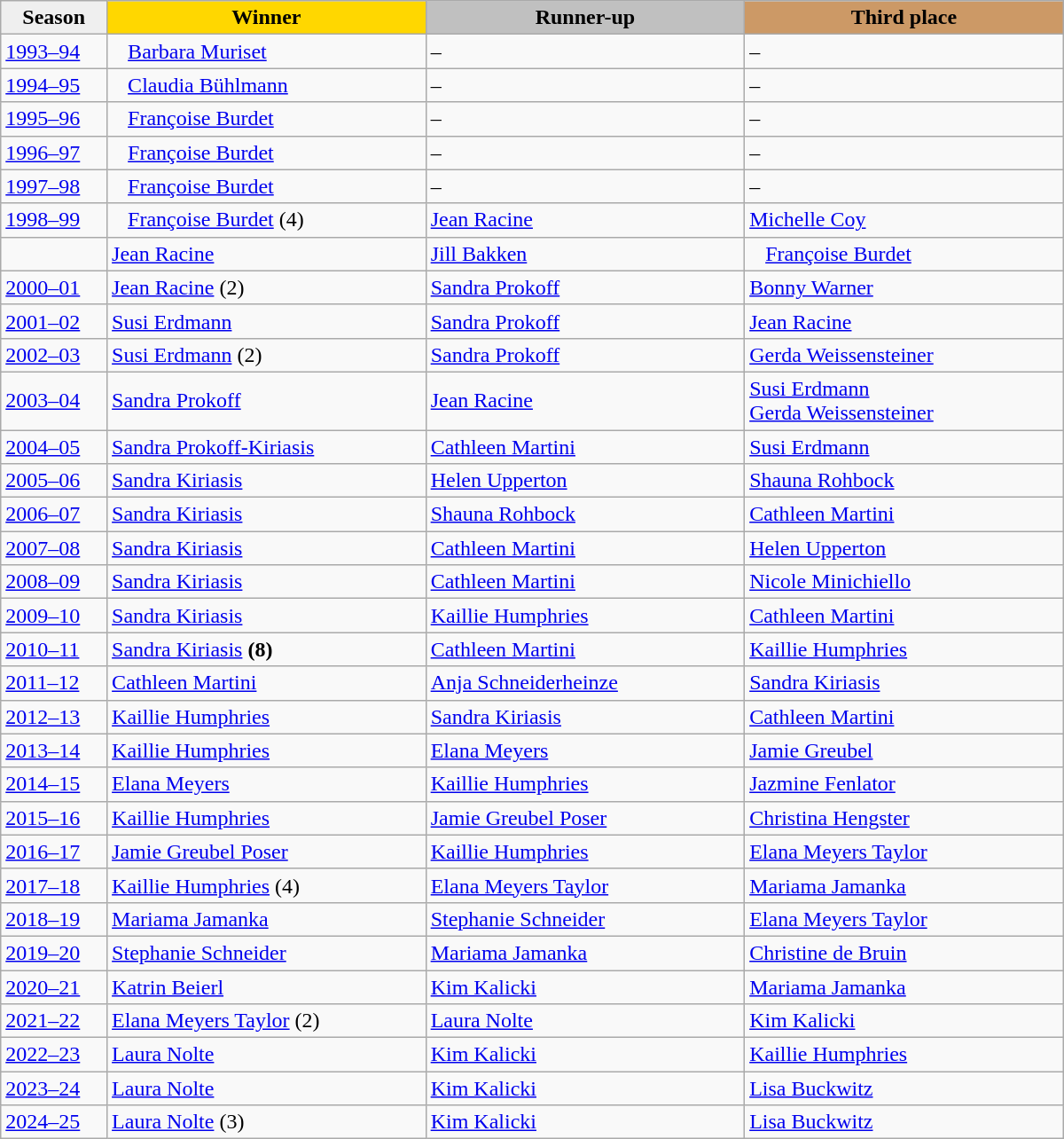<table class="wikitable sortable" style="width:800px;">
<tr>
<th style="width:10%; background:#efefef;">Season</th>
<th style="width:30%; background:gold">Winner</th>
<th style="width:30%; background:silver">Runner-up</th>
<th style="width:30%; background:#CC9966">Third place</th>
</tr>
<tr>
<td><a href='#'>1993–94</a></td>
<td>   <a href='#'>Barbara Muriset</a></td>
<td>–</td>
<td>–</td>
</tr>
<tr>
<td><a href='#'>1994–95</a></td>
<td>   <a href='#'>Claudia Bühlmann</a></td>
<td>–</td>
<td>–</td>
</tr>
<tr>
<td><a href='#'>1995–96</a></td>
<td>   <a href='#'>Françoise Burdet</a></td>
<td>–</td>
<td>–</td>
</tr>
<tr>
<td><a href='#'>1996–97</a></td>
<td>   <a href='#'>Françoise Burdet</a></td>
<td>–</td>
<td>–</td>
</tr>
<tr>
<td><a href='#'>1997–98</a></td>
<td>   <a href='#'>Françoise Burdet</a></td>
<td>–</td>
<td>–</td>
</tr>
<tr>
<td><a href='#'>1998–99</a></td>
<td>   <a href='#'>Françoise Burdet</a> (4)</td>
<td> <a href='#'>Jean Racine</a></td>
<td> <a href='#'>Michelle Coy</a></td>
</tr>
<tr>
<td></td>
<td> <a href='#'>Jean Racine</a></td>
<td> <a href='#'>Jill Bakken</a></td>
<td>   <a href='#'>Françoise Burdet</a></td>
</tr>
<tr>
<td><a href='#'>2000–01</a></td>
<td> <a href='#'>Jean Racine</a> (2)</td>
<td> <a href='#'>Sandra Prokoff</a></td>
<td> <a href='#'>Bonny Warner</a></td>
</tr>
<tr>
<td><a href='#'>2001–02</a></td>
<td> <a href='#'>Susi Erdmann</a></td>
<td> <a href='#'>Sandra Prokoff</a></td>
<td> <a href='#'>Jean Racine</a></td>
</tr>
<tr>
<td><a href='#'>2002–03</a></td>
<td> <a href='#'>Susi Erdmann</a> (2)</td>
<td> <a href='#'>Sandra Prokoff</a></td>
<td> <a href='#'>Gerda Weissensteiner</a></td>
</tr>
<tr>
<td><a href='#'>2003–04</a></td>
<td> <a href='#'>Sandra Prokoff</a></td>
<td> <a href='#'>Jean Racine</a></td>
<td> <a href='#'>Susi Erdmann</a><br> <a href='#'>Gerda Weissensteiner</a></td>
</tr>
<tr>
<td><a href='#'>2004–05</a></td>
<td> <a href='#'>Sandra Prokoff-Kiriasis</a></td>
<td> <a href='#'>Cathleen Martini</a></td>
<td> <a href='#'>Susi Erdmann</a></td>
</tr>
<tr>
<td><a href='#'>2005–06</a></td>
<td> <a href='#'>Sandra Kiriasis</a></td>
<td> <a href='#'>Helen Upperton</a></td>
<td> <a href='#'>Shauna Rohbock</a></td>
</tr>
<tr>
<td><a href='#'>2006–07</a></td>
<td> <a href='#'>Sandra Kiriasis</a></td>
<td> <a href='#'>Shauna Rohbock</a></td>
<td> <a href='#'>Cathleen Martini</a></td>
</tr>
<tr>
<td><a href='#'>2007–08</a></td>
<td> <a href='#'>Sandra Kiriasis</a></td>
<td> <a href='#'>Cathleen Martini</a></td>
<td> <a href='#'>Helen Upperton</a></td>
</tr>
<tr>
<td><a href='#'>2008–09</a></td>
<td> <a href='#'>Sandra Kiriasis</a></td>
<td> <a href='#'>Cathleen Martini</a></td>
<td> <a href='#'>Nicole Minichiello</a></td>
</tr>
<tr>
<td><a href='#'>2009–10</a></td>
<td> <a href='#'>Sandra Kiriasis</a></td>
<td> <a href='#'>Kaillie Humphries</a></td>
<td> <a href='#'>Cathleen Martini</a></td>
</tr>
<tr>
<td><a href='#'>2010–11</a></td>
<td> <a href='#'>Sandra Kiriasis</a> <strong>(8)</strong></td>
<td> <a href='#'>Cathleen Martini</a></td>
<td> <a href='#'>Kaillie Humphries</a></td>
</tr>
<tr>
<td><a href='#'>2011–12</a></td>
<td> <a href='#'>Cathleen Martini</a></td>
<td> <a href='#'>Anja Schneiderheinze</a></td>
<td> <a href='#'>Sandra Kiriasis</a></td>
</tr>
<tr>
<td><a href='#'>2012–13</a></td>
<td> <a href='#'>Kaillie Humphries</a></td>
<td> <a href='#'>Sandra Kiriasis</a></td>
<td> <a href='#'>Cathleen Martini</a></td>
</tr>
<tr>
<td><a href='#'>2013–14</a></td>
<td> <a href='#'>Kaillie Humphries</a></td>
<td> <a href='#'>Elana Meyers</a></td>
<td> <a href='#'>Jamie Greubel</a></td>
</tr>
<tr>
<td><a href='#'>2014–15</a></td>
<td> <a href='#'>Elana Meyers</a></td>
<td> <a href='#'>Kaillie Humphries</a></td>
<td> <a href='#'>Jazmine Fenlator</a></td>
</tr>
<tr>
<td><a href='#'>2015–16</a></td>
<td> <a href='#'>Kaillie Humphries</a></td>
<td> <a href='#'>Jamie Greubel Poser</a></td>
<td> <a href='#'>Christina Hengster</a></td>
</tr>
<tr>
<td><a href='#'>2016–17</a></td>
<td> <a href='#'>Jamie Greubel Poser</a></td>
<td> <a href='#'>Kaillie Humphries</a></td>
<td> <a href='#'>Elana Meyers Taylor</a></td>
</tr>
<tr>
<td><a href='#'>2017–18</a></td>
<td> <a href='#'>Kaillie Humphries</a> (4)</td>
<td> <a href='#'>Elana Meyers Taylor</a></td>
<td> <a href='#'>Mariama Jamanka</a></td>
</tr>
<tr>
<td><a href='#'>2018–19</a></td>
<td> <a href='#'>Mariama Jamanka</a></td>
<td> <a href='#'>Stephanie Schneider</a></td>
<td> <a href='#'>Elana Meyers Taylor</a></td>
</tr>
<tr>
<td><a href='#'>2019–20</a></td>
<td> <a href='#'>Stephanie Schneider</a></td>
<td> <a href='#'>Mariama Jamanka</a></td>
<td> <a href='#'>Christine de Bruin</a></td>
</tr>
<tr>
<td><a href='#'>2020–21</a></td>
<td> <a href='#'>Katrin Beierl</a></td>
<td> <a href='#'>Kim Kalicki</a></td>
<td> <a href='#'>Mariama Jamanka</a></td>
</tr>
<tr>
<td><a href='#'>2021–22</a></td>
<td> <a href='#'>Elana Meyers Taylor</a> (2)</td>
<td> <a href='#'>Laura Nolte</a></td>
<td> <a href='#'>Kim Kalicki</a></td>
</tr>
<tr>
<td><a href='#'>2022–23</a></td>
<td> <a href='#'>Laura Nolte</a></td>
<td> <a href='#'>Kim Kalicki</a></td>
<td> <a href='#'>Kaillie Humphries</a></td>
</tr>
<tr>
<td><a href='#'>2023–24</a></td>
<td> <a href='#'>Laura Nolte</a></td>
<td> <a href='#'>Kim Kalicki</a></td>
<td> <a href='#'>Lisa Buckwitz</a></td>
</tr>
<tr>
<td><a href='#'>2024–25</a></td>
<td> <a href='#'>Laura Nolte</a> (3)</td>
<td> <a href='#'>Kim Kalicki</a></td>
<td> <a href='#'>Lisa Buckwitz</a></td>
</tr>
</table>
